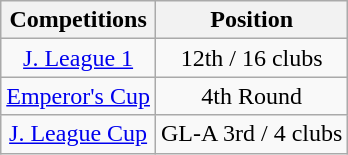<table class="wikitable" style="text-align:center;">
<tr>
<th>Competitions</th>
<th>Position</th>
</tr>
<tr>
<td><a href='#'>J. League 1</a></td>
<td>12th / 16 clubs</td>
</tr>
<tr>
<td><a href='#'>Emperor's Cup</a></td>
<td>4th Round</td>
</tr>
<tr>
<td><a href='#'>J. League Cup</a></td>
<td>GL-A 3rd / 4 clubs</td>
</tr>
</table>
